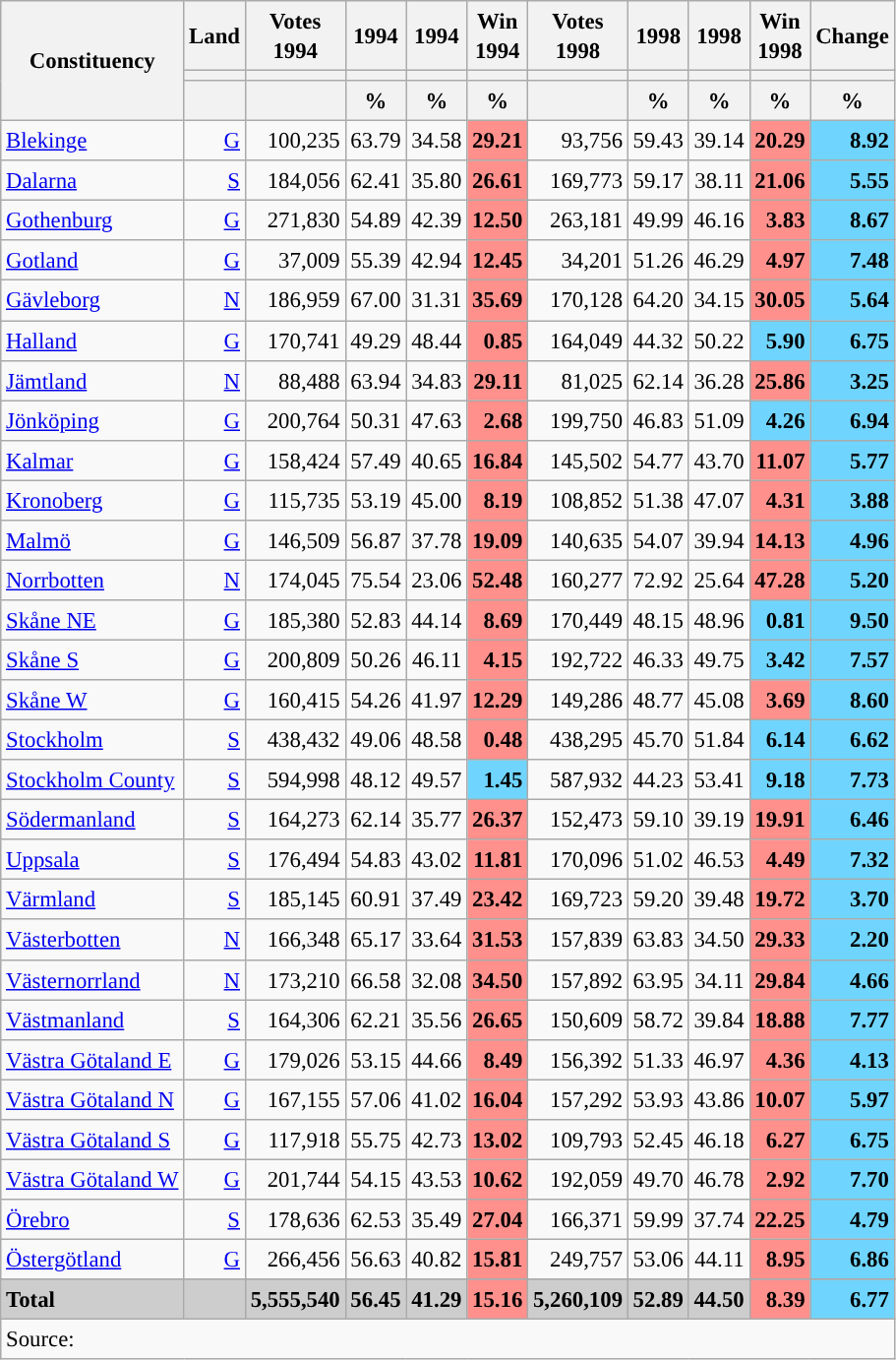<table class="wikitable sortable" style="text-align:right; font-size:95%; line-height:20px;">
<tr>
<th rowspan="3">Constituency</th>
<th>Land</th>
<th width="30px" class="unsortable">Votes 1994</th>
<th> 1994</th>
<th> 1994</th>
<th width="30px" class="unsortable">Win 1994</th>
<th width="30px" class="unsortable">Votes 1998</th>
<th> 1998</th>
<th> 1998</th>
<th width="30px" class="unsortable">Win 1998</th>
<th width="30px" class="unsortable">Change</th>
</tr>
<tr>
<th></th>
<th></th>
<th style="background:"></th>
<th style="background:"></th>
<th></th>
<th></th>
<th style="background:"></th>
<th style="background:"></th>
<th></th>
<th></th>
</tr>
<tr>
<th data-sort-type="number"></th>
<th data-sort-type="number"></th>
<th data-sort-type="number">%</th>
<th data-sort-type="number">%</th>
<th data-sort-type="number">%</th>
<th data-sort-type="number"></th>
<th data-sort-type="number">%</th>
<th data-sort-type="number">%</th>
<th data-sort-type="number">%</th>
<th data-sort-type="number">%</th>
</tr>
<tr>
<td align="left"><a href='#'>Blekinge</a></td>
<td><a href='#'>G</a></td>
<td>100,235</td>
<td>63.79</td>
<td>34.58</td>
<td bgcolor=#ff908c><strong>29.21</strong></td>
<td>93,756</td>
<td>59.43</td>
<td>39.14</td>
<td bgcolor=#ff908c><strong>20.29</strong></td>
<td bgcolor=#6fd5fe><strong>8.92</strong></td>
</tr>
<tr>
<td align="left"><a href='#'>Dalarna</a></td>
<td><a href='#'>S</a></td>
<td>184,056</td>
<td>62.41</td>
<td>35.80</td>
<td bgcolor=#ff908c><strong>26.61</strong></td>
<td>169,773</td>
<td>59.17</td>
<td>38.11</td>
<td bgcolor=#ff908c><strong>21.06</strong></td>
<td bgcolor=#6fd5fe><strong>5.55</strong></td>
</tr>
<tr>
<td align="left"><a href='#'>Gothenburg</a></td>
<td><a href='#'>G</a></td>
<td>271,830</td>
<td>54.89</td>
<td>42.39</td>
<td bgcolor=#ff908c><strong>12.50</strong></td>
<td>263,181</td>
<td>49.99</td>
<td>46.16</td>
<td bgcolor=#ff908c><strong>3.83</strong></td>
<td bgcolor=#6fd5fe><strong>8.67</strong></td>
</tr>
<tr>
<td align="left"><a href='#'>Gotland</a></td>
<td><a href='#'>G</a></td>
<td>37,009</td>
<td>55.39</td>
<td>42.94</td>
<td bgcolor=#ff908c><strong>12.45</strong></td>
<td>34,201</td>
<td>51.26</td>
<td>46.29</td>
<td bgcolor=#ff908c><strong>4.97</strong></td>
<td bgcolor=#6fd5fe><strong>7.48</strong></td>
</tr>
<tr>
<td align="left"><a href='#'>Gävleborg</a></td>
<td><a href='#'>N</a></td>
<td>186,959</td>
<td>67.00</td>
<td>31.31</td>
<td bgcolor=#ff908c><strong>35.69</strong></td>
<td>170,128</td>
<td>64.20</td>
<td>34.15</td>
<td bgcolor=#ff908c><strong>30.05</strong></td>
<td bgcolor=#6fd5fe><strong>5.64</strong></td>
</tr>
<tr>
<td align="left"><a href='#'>Halland</a></td>
<td><a href='#'>G</a></td>
<td>170,741</td>
<td>49.29</td>
<td>48.44</td>
<td bgcolor=#ff908c><strong>0.85</strong></td>
<td>164,049</td>
<td>44.32</td>
<td>50.22</td>
<td bgcolor=#6fd5fe><strong>5.90</strong></td>
<td bgcolor=#6fd5fe><strong>6.75</strong></td>
</tr>
<tr>
<td align="left"><a href='#'>Jämtland</a></td>
<td><a href='#'>N</a></td>
<td>88,488</td>
<td>63.94</td>
<td>34.83</td>
<td bgcolor=#ff908c><strong>29.11</strong></td>
<td>81,025</td>
<td>62.14</td>
<td>36.28</td>
<td bgcolor=#ff908c><strong>25.86</strong></td>
<td bgcolor=#6fd5fe><strong>3.25</strong></td>
</tr>
<tr>
<td align="left"><a href='#'>Jönköping</a></td>
<td><a href='#'>G</a></td>
<td>200,764</td>
<td>50.31</td>
<td>47.63</td>
<td bgcolor=#ff908c><strong>2.68</strong></td>
<td>199,750</td>
<td>46.83</td>
<td>51.09</td>
<td bgcolor=#6fd5fe><strong>4.26</strong></td>
<td bgcolor=#6fd5fe><strong>6.94</strong></td>
</tr>
<tr>
<td align="left"><a href='#'>Kalmar</a></td>
<td><a href='#'>G</a></td>
<td>158,424</td>
<td>57.49</td>
<td>40.65</td>
<td bgcolor=#ff908c><strong>16.84</strong></td>
<td>145,502</td>
<td>54.77</td>
<td>43.70</td>
<td bgcolor=#ff908c><strong>11.07</strong></td>
<td bgcolor=#6fd5fe><strong>5.77</strong></td>
</tr>
<tr>
<td align="left"><a href='#'>Kronoberg</a></td>
<td><a href='#'>G</a></td>
<td>115,735</td>
<td>53.19</td>
<td>45.00</td>
<td bgcolor=#ff908c><strong>8.19</strong></td>
<td>108,852</td>
<td>51.38</td>
<td>47.07</td>
<td bgcolor=#ff908c><strong>4.31</strong></td>
<td bgcolor=#6fd5fe><strong>3.88</strong></td>
</tr>
<tr>
<td align="left"><a href='#'>Malmö</a></td>
<td><a href='#'>G</a></td>
<td>146,509</td>
<td>56.87</td>
<td>37.78</td>
<td bgcolor=#ff908c><strong>19.09</strong></td>
<td>140,635</td>
<td>54.07</td>
<td>39.94</td>
<td bgcolor=#ff908c><strong>14.13</strong></td>
<td bgcolor=#6fd5fe><strong>4.96</strong></td>
</tr>
<tr>
<td align="left"><a href='#'>Norrbotten</a></td>
<td><a href='#'>N</a></td>
<td>174,045</td>
<td>75.54</td>
<td>23.06</td>
<td bgcolor=#ff908c><strong>52.48</strong></td>
<td>160,277</td>
<td>72.92</td>
<td>25.64</td>
<td bgcolor=#ff908c><strong>47.28</strong></td>
<td bgcolor=#6fd5fe><strong>5.20</strong></td>
</tr>
<tr>
<td align="left"><a href='#'>Skåne NE</a></td>
<td><a href='#'>G</a></td>
<td>185,380</td>
<td>52.83</td>
<td>44.14</td>
<td bgcolor=#ff908c><strong>8.69</strong></td>
<td>170,449</td>
<td>48.15</td>
<td>48.96</td>
<td bgcolor=#6fd5fe><strong>0.81</strong></td>
<td bgcolor=#6fd5fe><strong>9.50</strong></td>
</tr>
<tr>
<td align="left"><a href='#'>Skåne S</a></td>
<td><a href='#'>G</a></td>
<td>200,809</td>
<td>50.26</td>
<td>46.11</td>
<td bgcolor=#ff908c><strong>4.15</strong></td>
<td>192,722</td>
<td>46.33</td>
<td>49.75</td>
<td bgcolor=#6fd5fe><strong>3.42</strong></td>
<td bgcolor=#6fd5fe><strong>7.57</strong></td>
</tr>
<tr>
<td align="left"><a href='#'>Skåne W</a></td>
<td><a href='#'>G</a></td>
<td>160,415</td>
<td>54.26</td>
<td>41.97</td>
<td bgcolor=#ff908c><strong>12.29</strong></td>
<td>149,286</td>
<td>48.77</td>
<td>45.08</td>
<td bgcolor=#ff908c><strong>3.69</strong></td>
<td bgcolor=#6fd5fe><strong>8.60</strong></td>
</tr>
<tr>
<td align="left"><a href='#'>Stockholm</a></td>
<td><a href='#'>S</a></td>
<td>438,432</td>
<td>49.06</td>
<td>48.58</td>
<td bgcolor=#ff908c><strong>0.48</strong></td>
<td>438,295</td>
<td>45.70</td>
<td>51.84</td>
<td bgcolor=#6fd5fe><strong>6.14</strong></td>
<td bgcolor=#6fd5fe><strong>6.62</strong></td>
</tr>
<tr>
<td align="left"><a href='#'>Stockholm County</a></td>
<td><a href='#'>S</a></td>
<td>594,998</td>
<td>48.12</td>
<td>49.57</td>
<td bgcolor=#6fd5fe><strong>1.45</strong></td>
<td>587,932</td>
<td>44.23</td>
<td>53.41</td>
<td bgcolor=#6fd5fe><strong>9.18</strong></td>
<td bgcolor=#6fd5fe><strong>7.73</strong></td>
</tr>
<tr>
<td align="left"><a href='#'>Södermanland</a></td>
<td><a href='#'>S</a></td>
<td>164,273</td>
<td>62.14</td>
<td>35.77</td>
<td bgcolor=#ff908c><strong>26.37</strong></td>
<td>152,473</td>
<td>59.10</td>
<td>39.19</td>
<td bgcolor=#ff908c><strong>19.91</strong></td>
<td bgcolor=#6fd5fe><strong>6.46</strong></td>
</tr>
<tr>
<td align="left"><a href='#'>Uppsala</a></td>
<td><a href='#'>S</a></td>
<td>176,494</td>
<td>54.83</td>
<td>43.02</td>
<td bgcolor=#ff908c><strong>11.81</strong></td>
<td>170,096</td>
<td>51.02</td>
<td>46.53</td>
<td bgcolor=#ff908c><strong>4.49</strong></td>
<td bgcolor=#6fd5fe><strong>7.32</strong></td>
</tr>
<tr>
<td align="left"><a href='#'>Värmland</a></td>
<td><a href='#'>S</a></td>
<td>185,145</td>
<td>60.91</td>
<td>37.49</td>
<td bgcolor=#ff908c><strong>23.42</strong></td>
<td>169,723</td>
<td>59.20</td>
<td>39.48</td>
<td bgcolor=#ff908c><strong>19.72</strong></td>
<td bgcolor=#6fd5fe><strong>3.70</strong></td>
</tr>
<tr>
<td align="left"><a href='#'>Västerbotten</a></td>
<td><a href='#'>N</a></td>
<td>166,348</td>
<td>65.17</td>
<td>33.64</td>
<td bgcolor=#ff908c><strong>31.53</strong></td>
<td>157,839</td>
<td>63.83</td>
<td>34.50</td>
<td bgcolor=#ff908c><strong>29.33</strong></td>
<td bgcolor=#6fd5fe><strong>2.20</strong></td>
</tr>
<tr>
<td align="left"><a href='#'>Västernorrland</a></td>
<td><a href='#'>N</a></td>
<td>173,210</td>
<td>66.58</td>
<td>32.08</td>
<td bgcolor=#ff908c><strong>34.50</strong></td>
<td>157,892</td>
<td>63.95</td>
<td>34.11</td>
<td bgcolor=#ff908c><strong>29.84</strong></td>
<td bgcolor=#6fd5fe><strong>4.66</strong></td>
</tr>
<tr>
<td align="left"><a href='#'>Västmanland</a></td>
<td><a href='#'>S</a></td>
<td>164,306</td>
<td>62.21</td>
<td>35.56</td>
<td bgcolor=#ff908c><strong>26.65</strong></td>
<td>150,609</td>
<td>58.72</td>
<td>39.84</td>
<td bgcolor=#ff908c><strong>18.88</strong></td>
<td bgcolor=#6fd5fe><strong>7.77</strong></td>
</tr>
<tr>
<td align="left"><a href='#'>Västra Götaland E</a></td>
<td><a href='#'>G</a></td>
<td>179,026</td>
<td>53.15</td>
<td>44.66</td>
<td bgcolor=#ff908c><strong>8.49</strong></td>
<td>156,392</td>
<td>51.33</td>
<td>46.97</td>
<td bgcolor=#ff908c><strong>4.36</strong></td>
<td bgcolor=#6fd5fe><strong>4.13</strong></td>
</tr>
<tr>
<td align="left"><a href='#'>Västra Götaland N</a></td>
<td><a href='#'>G</a></td>
<td>167,155</td>
<td>57.06</td>
<td>41.02</td>
<td bgcolor=#ff908c><strong>16.04</strong></td>
<td>157,292</td>
<td>53.93</td>
<td>43.86</td>
<td bgcolor=#ff908c><strong>10.07</strong></td>
<td bgcolor=#6fd5fe><strong>5.97</strong></td>
</tr>
<tr>
<td align="left"><a href='#'>Västra Götaland S</a></td>
<td><a href='#'>G</a></td>
<td>117,918</td>
<td>55.75</td>
<td>42.73</td>
<td bgcolor=#ff908c><strong>13.02</strong></td>
<td>109,793</td>
<td>52.45</td>
<td>46.18</td>
<td bgcolor=#ff908c><strong>6.27</strong></td>
<td bgcolor=#6fd5fe><strong>6.75</strong></td>
</tr>
<tr>
<td align="left"><a href='#'>Västra Götaland W</a></td>
<td><a href='#'>G</a></td>
<td>201,744</td>
<td>54.15</td>
<td>43.53</td>
<td bgcolor=#ff908c><strong>10.62</strong></td>
<td>192,059</td>
<td>49.70</td>
<td>46.78</td>
<td bgcolor=#ff908c><strong>2.92</strong></td>
<td bgcolor=#6fd5fe><strong>7.70</strong></td>
</tr>
<tr>
<td align="left"><a href='#'>Örebro</a></td>
<td><a href='#'>S</a></td>
<td>178,636</td>
<td>62.53</td>
<td>35.49</td>
<td bgcolor=#ff908c><strong>27.04</strong></td>
<td>166,371</td>
<td>59.99</td>
<td>37.74</td>
<td bgcolor=#ff908c><strong>22.25</strong></td>
<td bgcolor=#6fd5fe><strong>4.79</strong></td>
</tr>
<tr>
<td align="left"><a href='#'>Östergötland</a></td>
<td><a href='#'>G</a></td>
<td>266,456</td>
<td>56.63</td>
<td>40.82</td>
<td bgcolor=#ff908c><strong>15.81</strong></td>
<td>249,757</td>
<td>53.06</td>
<td>44.11</td>
<td bgcolor=#ff908c><strong>8.95</strong></td>
<td bgcolor=#6fd5fe><strong>6.86</strong></td>
</tr>
<tr>
</tr>
<tr style="background:#CDCDCD;">
<td align="left"><strong>Total</strong></td>
<td></td>
<td><strong>5,555,540</strong></td>
<td><strong>56.45</strong></td>
<td><strong>41.29</strong></td>
<td bgcolor=#ff908c><strong>15.16</strong></td>
<td><strong>5,260,109</strong></td>
<td><strong>52.89</strong></td>
<td><strong>44.50</strong></td>
<td bgcolor=#ff908c><strong>8.39</strong></td>
<td bgcolor=#6fd5fe><strong>6.77</strong></td>
</tr>
<tr>
<td colspan="11" align="left">Source: </td>
</tr>
</table>
